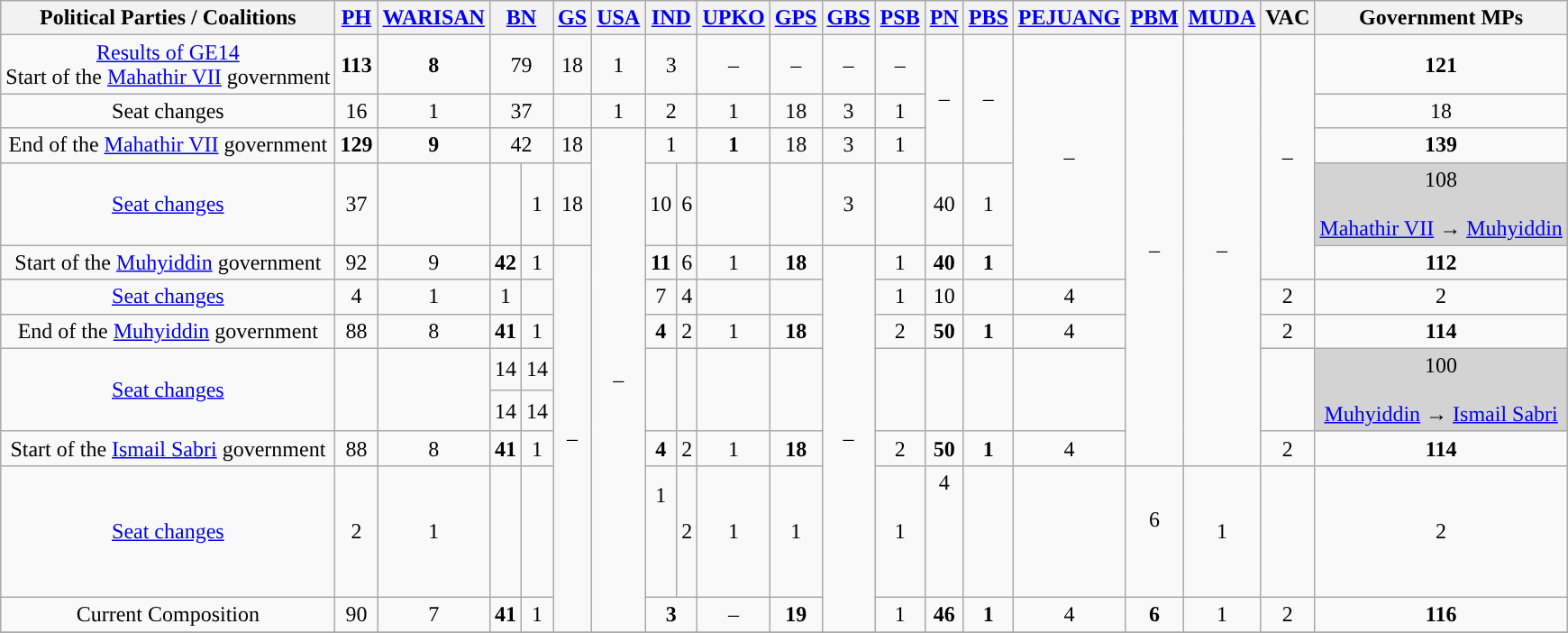<table class="wikitable" style="text-align:center">
<tr>
<th>Political Parties / Coalitions</th>
<th><a href='#'>PH</a></th>
<th><a href='#'>WARISAN</a></th>
<th colspan="2"><a href='#'>BN</a></th>
<th><a href='#'>GS</a></th>
<th><a href='#'>USA</a></th>
<th colspan="2"><a href='#'>IND</a></th>
<th><a href='#'>UPKO</a></th>
<th><a href='#'>GPS</a></th>
<th><a href='#'>GBS</a></th>
<th><a href='#'>PSB</a></th>
<th><a href='#'>PN</a></th>
<th><a href='#'>PBS</a></th>
<th><a href='#'>PEJUANG</a></th>
<th><a href='#'>PBM</a></th>
<th><a href='#'>MUDA</a></th>
<th>VAC</th>
<th>Government MPs <br></th>
</tr>
<tr>
<td><a href='#'>Results of GE14</a> <br> Start of the <a href='#'>Mahathir VII</a> government</td>
<td><strong>113</strong></td>
<td><strong>8</strong></td>
<td colspan="2">79</td>
<td>18</td>
<td>1</td>
<td colspan="2">3 <br></td>
<td>–</td>
<td>–</td>
<td>–</td>
<td>–</td>
<td rowspan="3">–</td>
<td rowspan="3">–</td>
<td rowspan="5">–</td>
<td rowspan="10">–</td>
<td rowspan="10">–</td>
<td rowspan="5">–</td>
<td><strong>121</strong> <br></td>
</tr>
<tr>
<td>Seat changes <br> </td>
<td> 16 <br></td>
<td> 1 <br></td>
<td colspan="2"> 37 <br></td>
<td></td>
<td> 1 <br></td>
<td colspan="2"> 2 <br></td>
<td> 1 <br></td>
<td> 18 <br></td>
<td> 3 <br></td>
<td> 1 <br></td>
<td> 18</td>
</tr>
<tr>
<td>End of the <a href='#'>Mahathir VII</a> government</td>
<td><strong>129</strong></td>
<td><strong>9</strong></td>
<td colspan="2">42</td>
<td>18</td>
<td rowspan="10">–</td>
<td colspan="2">1 <br></td>
<td><strong>1</strong></td>
<td>18</td>
<td>3</td>
<td>1</td>
<td><strong>139</strong> <br></td>
</tr>
<tr>
<td><a href='#'>Seat changes</a> <br> </td>
<td> 37 <br></td>
<td></td>
<td> <br></td>
<td> 1 <br></td>
<td> 18 <br></td>
<td> 10 <br></td>
<td> 6 <br></td>
<td></td>
<td></td>
<td> 3 <br></td>
<td></td>
<td> 40 <br></td>
<td> 1 <br></td>
<td bgcolor="lightgrey">108 <br> <br> <a href='#'>Mahathir VII</a> → <a href='#'>Muhyiddin</a></td>
</tr>
<tr>
<td>Start of the <a href='#'>Muhyiddin</a> government</td>
<td>92</td>
<td>9</td>
<td><strong>42</strong> <br></td>
<td>1</td>
<td rowspan="8">–</td>
<td><strong>11</strong> <br></td>
<td>6 <br></td>
<td>1</td>
<td><strong>18</strong></td>
<td rowspan="8">–</td>
<td>1</td>
<td><strong>40</strong></td>
<td><strong>1</strong></td>
<td><strong>112</strong> <br></td>
</tr>
<tr>
<td><a href='#'>Seat changes</a> <br> </td>
<td> 4 <br></td>
<td> 1 <br></td>
<td> 1 <br></td>
<td></td>
<td> 7 <br></td>
<td> 4 <br></td>
<td></td>
<td></td>
<td> 1 <br></td>
<td> 10 <br></td>
<td></td>
<td> 4 <br></td>
<td> 2 <br></td>
<td> 2</td>
</tr>
<tr>
<td>End of the <a href='#'>Muhyiddin</a> government</td>
<td>88</td>
<td>8</td>
<td><strong>41</strong></td>
<td>1</td>
<td><strong>4</strong> <br></td>
<td>2 <br></td>
<td>1</td>
<td><strong>18</strong></td>
<td>2</td>
<td><strong>50</strong></td>
<td><strong>1</strong></td>
<td>4</td>
<td>2</td>
<td><strong>114</strong> <br></td>
</tr>
<tr>
<td rowspan="2"><a href='#'>Seat changes</a> <br> </td>
<td rowspan="2"></td>
<td rowspan="2"></td>
<td> 14 <br></td>
<td> 14 <br></td>
<td rowspan="2"></td>
<td rowspan="2"></td>
<td rowspan="2"></td>
<td rowspan="2"></td>
<td rowspan="2"></td>
<td rowspan="2"></td>
<td rowspan="2"></td>
<td rowspan="2"></td>
<td rowspan="2"></td>
<td rowspan="2", bgcolor="lightgrey">100 <br> <br> <a href='#'>Muhyiddin</a> → <a href='#'>Ismail Sabri</a></td>
</tr>
<tr>
<td> 14 <br></td>
<td> 14 <br></td>
</tr>
<tr>
<td>Start of the <a href='#'>Ismail Sabri</a> government</td>
<td>88</td>
<td>8</td>
<td><strong>41</strong></td>
<td>1</td>
<td><strong>4</strong> <br></td>
<td>2 <br></td>
<td>1</td>
<td><strong>18</strong></td>
<td>2</td>
<td><strong>50</strong></td>
<td><strong>1</strong></td>
<td>4</td>
<td>2</td>
<td><strong>114</strong> <br></td>
</tr>
<tr>
<td><a href='#'>Seat changes</a> <br> </td>
<td> 2 <br></td>
<td> 1 <br></td>
<td></td>
<td></td>
<td> 1 <br> <br> <br> <br></td>
<td> 2 <br></td>
<td> 1 <br></td>
<td> 1 <br></td>
<td> 1 <br></td>
<td> 4 <br> <br> <br> <br> <br></td>
<td></td>
<td></td>
<td> 6 <br> <br></td>
<td> 1 <br></td>
<td></td>
<td> 2</td>
</tr>
<tr>
<td>Current Composition</td>
<td>90</td>
<td>7</td>
<td><strong>41</strong></td>
<td>1</td>
<td colspan="2"><strong>3</strong> <br></td>
<td>–</td>
<td><strong>19</strong></td>
<td>1</td>
<td><strong>46</strong></td>
<td><strong>1</strong></td>
<td>4</td>
<td><strong>6</strong></td>
<td>1</td>
<td>2</td>
<td><strong>116</strong> <br></td>
</tr>
<tr>
</tr>
</table>
